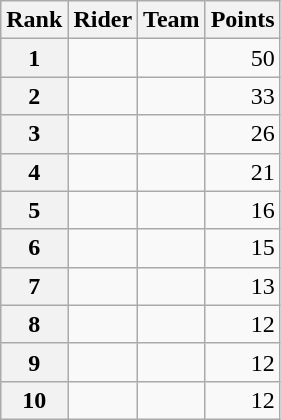<table class="wikitable" margin-bottom:0;">
<tr>
<th scope="col">Rank</th>
<th scope="col">Rider</th>
<th scope="col">Team</th>
<th scope="col">Points</th>
</tr>
<tr>
<th scope="row">1</th>
<td> </td>
<td></td>
<td align="right">50</td>
</tr>
<tr>
<th scope="row">2</th>
<td></td>
<td></td>
<td align="right">33</td>
</tr>
<tr>
<th scope="row">3</th>
<td></td>
<td></td>
<td align="right">26</td>
</tr>
<tr>
<th scope="row">4</th>
<td></td>
<td></td>
<td align="right">21</td>
</tr>
<tr>
<th scope="row">5</th>
<td></td>
<td></td>
<td align="right">16</td>
</tr>
<tr>
<th scope="row">6</th>
<td> </td>
<td></td>
<td align="right">15</td>
</tr>
<tr>
<th scope="row">7</th>
<td></td>
<td></td>
<td align="right">13</td>
</tr>
<tr>
<th scope="row">8</th>
<td></td>
<td></td>
<td align="right">12</td>
</tr>
<tr>
<th scope="row">9</th>
<td></td>
<td></td>
<td align="right">12</td>
</tr>
<tr>
<th scope="row">10</th>
<td></td>
<td></td>
<td align="right">12</td>
</tr>
</table>
